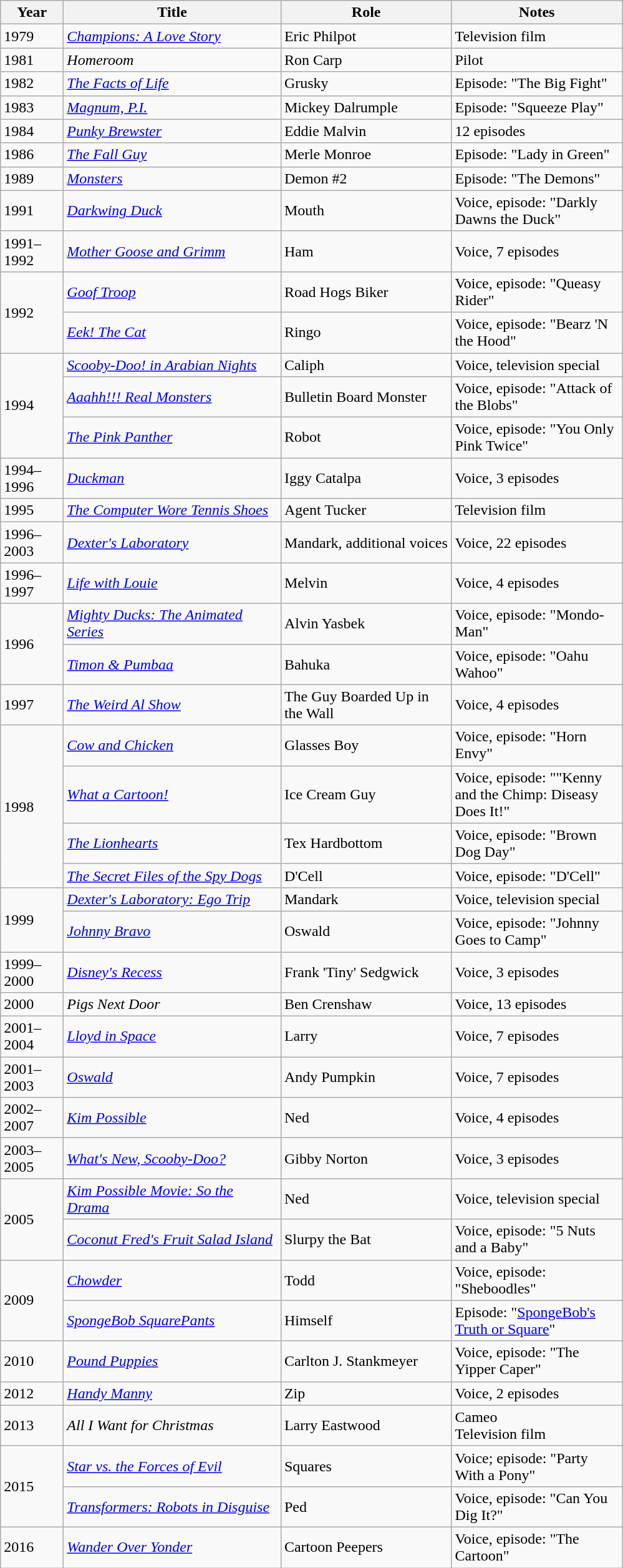<table class="wikitable sortable">
<tr>
<th style="width:60px;">Year</th>
<th style="width:225px;">Title</th>
<th style="width:175px;">Role</th>
<th style="width:175px;">Notes</th>
</tr>
<tr>
<td>1979</td>
<td><em><a href='#'>Champions: A Love Story</a></em></td>
<td>Eric Philpot</td>
<td>Television film</td>
</tr>
<tr>
<td>1981</td>
<td><em>Homeroom</em></td>
<td>Ron Carp</td>
<td>Pilot</td>
</tr>
<tr>
<td>1982</td>
<td><em><a href='#'>The Facts of Life</a></em></td>
<td>Grusky</td>
<td>Episode: "The Big Fight"</td>
</tr>
<tr>
<td>1983</td>
<td><em><a href='#'>Magnum, P.I.</a></em></td>
<td>Mickey Dalrumple</td>
<td>Episode: "Squeeze Play"</td>
</tr>
<tr>
<td>1984</td>
<td><em><a href='#'>Punky Brewster</a></em></td>
<td>Eddie Malvin</td>
<td>12 episodes</td>
</tr>
<tr>
<td>1986</td>
<td><em><a href='#'>The Fall Guy</a></em></td>
<td>Merle Monroe</td>
<td>Episode: "Lady in Green"</td>
</tr>
<tr>
<td>1989</td>
<td><em><a href='#'>Monsters</a></em></td>
<td>Demon #2</td>
<td>Episode: "The Demons"</td>
</tr>
<tr>
<td>1991</td>
<td><em><a href='#'>Darkwing Duck</a></em></td>
<td>Mouth</td>
<td>Voice, episode: "Darkly Dawns the Duck"</td>
</tr>
<tr>
<td>1991–1992</td>
<td><em><a href='#'>Mother Goose and Grimm</a></em></td>
<td>Ham</td>
<td>Voice, 7 episodes</td>
</tr>
<tr>
<td rowspan="2">1992</td>
<td><em><a href='#'>Goof Troop</a></em></td>
<td>Road Hogs Biker</td>
<td>Voice, episode: "Queasy Rider"</td>
</tr>
<tr>
<td><em><a href='#'>Eek! The Cat</a></em></td>
<td>Ringo</td>
<td>Voice, episode: "Bearz 'N the Hood"</td>
</tr>
<tr>
<td rowspan="3">1994</td>
<td><em><a href='#'>Scooby-Doo! in Arabian Nights</a></em></td>
<td>Caliph</td>
<td>Voice, television special</td>
</tr>
<tr>
<td><em><a href='#'>Aaahh!!! Real Monsters</a></em></td>
<td>Bulletin Board Monster</td>
<td>Voice, episode: "Attack of the Blobs"</td>
</tr>
<tr>
<td><em><a href='#'>The Pink Panther</a></em></td>
<td>Robot</td>
<td>Voice, episode: "You Only Pink Twice"</td>
</tr>
<tr>
<td>1994–1996</td>
<td><em><a href='#'>Duckman</a></em></td>
<td>Iggy Catalpa</td>
<td>Voice, 3 episodes</td>
</tr>
<tr>
<td>1995</td>
<td><em><a href='#'>The Computer Wore Tennis Shoes</a></em></td>
<td>Agent Tucker</td>
<td>Television film</td>
</tr>
<tr>
<td>1996–2003</td>
<td><em><a href='#'>Dexter's Laboratory</a></em></td>
<td>Mandark, additional voices</td>
<td>Voice, 22 episodes</td>
</tr>
<tr>
<td>1996–1997</td>
<td><em><a href='#'>Life with Louie</a></em></td>
<td>Melvin</td>
<td>Voice, 4 episodes</td>
</tr>
<tr>
<td rowspan="2">1996</td>
<td><em><a href='#'>Mighty Ducks: The Animated Series</a></em></td>
<td>Alvin Yasbek</td>
<td>Voice, episode: "Mondo-Man"</td>
</tr>
<tr>
<td><em><a href='#'>Timon & Pumbaa</a></em></td>
<td>Bahuka</td>
<td>Voice, episode: "Oahu Wahoo"</td>
</tr>
<tr>
<td>1997</td>
<td><em><a href='#'>The Weird Al Show</a></em></td>
<td>The Guy Boarded Up in the Wall</td>
<td>Voice, 4 episodes</td>
</tr>
<tr>
<td rowspan="4">1998</td>
<td><em><a href='#'>Cow and Chicken</a></em></td>
<td>Glasses Boy</td>
<td>Voice, episode: "Horn Envy"</td>
</tr>
<tr>
<td><em><a href='#'>What a Cartoon!</a></em></td>
<td>Ice Cream Guy</td>
<td>Voice, episode: ""Kenny and the Chimp: Diseasy Does It!"</td>
</tr>
<tr>
<td><em><a href='#'>The Lionhearts</a></em></td>
<td>Tex Hardbottom</td>
<td>Voice, episode: "Brown Dog Day"</td>
</tr>
<tr>
<td><em><a href='#'>The Secret Files of the Spy Dogs</a></em></td>
<td>D'Cell</td>
<td>Voice, episode: "D'Cell"</td>
</tr>
<tr>
<td rowspan="2">1999</td>
<td><em><a href='#'>Dexter's Laboratory: Ego Trip</a></em></td>
<td>Mandark</td>
<td>Voice, television special</td>
</tr>
<tr>
<td><em><a href='#'>Johnny Bravo</a></em></td>
<td>Oswald</td>
<td>Voice, episode: "Johnny Goes to Camp"</td>
</tr>
<tr>
<td>1999–2000</td>
<td><em><a href='#'>Disney's Recess</a></em></td>
<td>Frank 'Tiny' Sedgwick</td>
<td>Voice, 3 episodes</td>
</tr>
<tr>
<td>2000</td>
<td><em>Pigs Next Door</em></td>
<td>Ben Crenshaw</td>
<td>Voice, 13 episodes</td>
</tr>
<tr>
<td>2001–2004</td>
<td><em><a href='#'>Lloyd in Space</a></em></td>
<td>Larry</td>
<td>Voice, 7 episodes</td>
</tr>
<tr>
<td>2001–2003</td>
<td><em><a href='#'>Oswald</a></em></td>
<td>Andy Pumpkin</td>
<td>Voice, 7 episodes</td>
</tr>
<tr>
<td>2002–2007</td>
<td><em><a href='#'>Kim Possible</a></em></td>
<td>Ned</td>
<td>Voice, 4 episodes</td>
</tr>
<tr>
<td>2003–2005</td>
<td><em><a href='#'>What's New, Scooby-Doo?</a></em></td>
<td>Gibby Norton</td>
<td>Voice, 3 episodes</td>
</tr>
<tr>
<td rowspan="2">2005</td>
<td><em><a href='#'>Kim Possible Movie: So the Drama</a></em></td>
<td>Ned</td>
<td>Voice, television special</td>
</tr>
<tr>
<td><em><a href='#'>Coconut Fred's Fruit Salad Island</a></em></td>
<td>Slurpy the Bat</td>
<td>Voice, episode: "5 Nuts and a Baby"</td>
</tr>
<tr>
<td rowspan="2">2009</td>
<td><em><a href='#'>Chowder</a></em></td>
<td>Todd</td>
<td>Voice, episode: "Sheboodles"</td>
</tr>
<tr>
<td><em><a href='#'>SpongeBob SquarePants</a></em></td>
<td>Himself</td>
<td>Episode: "<a href='#'>SpongeBob's Truth or Square</a>"</td>
</tr>
<tr>
<td>2010</td>
<td><em><a href='#'>Pound Puppies</a></em></td>
<td>Carlton J. Stankmeyer</td>
<td>Voice, episode: "The Yipper Caper"</td>
</tr>
<tr>
<td>2012</td>
<td><em><a href='#'>Handy Manny</a></em></td>
<td>Zip</td>
<td>Voice, 2 episodes</td>
</tr>
<tr>
<td>2013</td>
<td><em>All I Want for Christmas</em></td>
<td>Larry Eastwood</td>
<td>Cameo<br>Television film</td>
</tr>
<tr>
<td rowspan="2">2015</td>
<td><em><a href='#'>Star vs. the Forces of Evil</a></em></td>
<td>Squares</td>
<td>Voice; episode: "Party With a Pony"</td>
</tr>
<tr>
<td><em><a href='#'>Transformers: Robots in Disguise</a></em></td>
<td>Ped</td>
<td>Voice, episode: "Can You Dig It?"</td>
</tr>
<tr>
<td>2016</td>
<td><em><a href='#'>Wander Over Yonder</a></em></td>
<td>Cartoon Peepers</td>
<td>Voice, episode: "The Cartoon"</td>
</tr>
</table>
